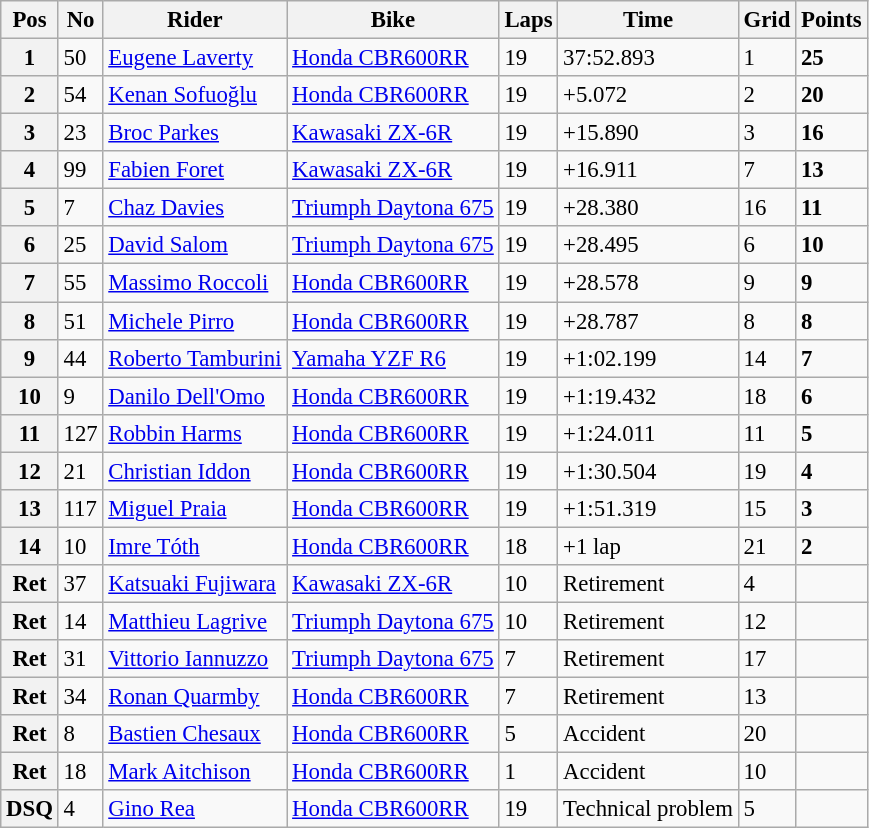<table class="wikitable" style="font-size: 95%;">
<tr>
<th>Pos</th>
<th>No</th>
<th>Rider</th>
<th>Bike</th>
<th>Laps</th>
<th>Time</th>
<th>Grid</th>
<th>Points</th>
</tr>
<tr>
<th>1</th>
<td>50</td>
<td> <a href='#'>Eugene Laverty</a></td>
<td><a href='#'>Honda CBR600RR</a></td>
<td>19</td>
<td>37:52.893</td>
<td>1</td>
<td><strong>25</strong></td>
</tr>
<tr>
<th>2</th>
<td>54</td>
<td> <a href='#'>Kenan Sofuoğlu</a></td>
<td><a href='#'>Honda CBR600RR</a></td>
<td>19</td>
<td>+5.072</td>
<td>2</td>
<td><strong>20</strong></td>
</tr>
<tr>
<th>3</th>
<td>23</td>
<td> <a href='#'>Broc Parkes</a></td>
<td><a href='#'>Kawasaki ZX-6R</a></td>
<td>19</td>
<td>+15.890</td>
<td>3</td>
<td><strong>16</strong></td>
</tr>
<tr>
<th>4</th>
<td>99</td>
<td> <a href='#'>Fabien Foret</a></td>
<td><a href='#'>Kawasaki ZX-6R</a></td>
<td>19</td>
<td>+16.911</td>
<td>7</td>
<td><strong>13</strong></td>
</tr>
<tr>
<th>5</th>
<td>7</td>
<td> <a href='#'>Chaz Davies</a></td>
<td><a href='#'>Triumph Daytona 675</a></td>
<td>19</td>
<td>+28.380</td>
<td>16</td>
<td><strong>11</strong></td>
</tr>
<tr>
<th>6</th>
<td>25</td>
<td> <a href='#'>David Salom</a></td>
<td><a href='#'>Triumph Daytona 675</a></td>
<td>19</td>
<td>+28.495</td>
<td>6</td>
<td><strong>10</strong></td>
</tr>
<tr>
<th>7</th>
<td>55</td>
<td> <a href='#'>Massimo Roccoli</a></td>
<td><a href='#'>Honda CBR600RR</a></td>
<td>19</td>
<td>+28.578</td>
<td>9</td>
<td><strong>9</strong></td>
</tr>
<tr>
<th>8</th>
<td>51</td>
<td> <a href='#'>Michele Pirro</a></td>
<td><a href='#'>Honda CBR600RR</a></td>
<td>19</td>
<td>+28.787</td>
<td>8</td>
<td><strong>8</strong></td>
</tr>
<tr>
<th>9</th>
<td>44</td>
<td> <a href='#'>Roberto Tamburini</a></td>
<td><a href='#'>Yamaha YZF R6</a></td>
<td>19</td>
<td>+1:02.199</td>
<td>14</td>
<td><strong>7</strong></td>
</tr>
<tr>
<th>10</th>
<td>9</td>
<td> <a href='#'>Danilo Dell'Omo</a></td>
<td><a href='#'>Honda CBR600RR</a></td>
<td>19</td>
<td>+1:19.432</td>
<td>18</td>
<td><strong>6</strong></td>
</tr>
<tr>
<th>11</th>
<td>127</td>
<td> <a href='#'>Robbin Harms</a></td>
<td><a href='#'>Honda CBR600RR</a></td>
<td>19</td>
<td>+1:24.011</td>
<td>11</td>
<td><strong>5</strong></td>
</tr>
<tr>
<th>12</th>
<td>21</td>
<td> <a href='#'>Christian Iddon</a></td>
<td><a href='#'>Honda CBR600RR</a></td>
<td>19</td>
<td>+1:30.504</td>
<td>19</td>
<td><strong>4</strong></td>
</tr>
<tr>
<th>13</th>
<td>117</td>
<td> <a href='#'>Miguel Praia</a></td>
<td><a href='#'>Honda CBR600RR</a></td>
<td>19</td>
<td>+1:51.319</td>
<td>15</td>
<td><strong>3</strong></td>
</tr>
<tr>
<th>14</th>
<td>10</td>
<td> <a href='#'>Imre Tóth</a></td>
<td><a href='#'>Honda CBR600RR</a></td>
<td>18</td>
<td>+1 lap</td>
<td>21</td>
<td><strong>2</strong></td>
</tr>
<tr>
<th>Ret</th>
<td>37</td>
<td> <a href='#'>Katsuaki Fujiwara</a></td>
<td><a href='#'>Kawasaki ZX-6R</a></td>
<td>10</td>
<td>Retirement</td>
<td>4</td>
<td></td>
</tr>
<tr>
<th>Ret</th>
<td>14</td>
<td> <a href='#'>Matthieu Lagrive</a></td>
<td><a href='#'>Triumph Daytona 675</a></td>
<td>10</td>
<td>Retirement</td>
<td>12</td>
<td></td>
</tr>
<tr>
<th>Ret</th>
<td>31</td>
<td> <a href='#'>Vittorio Iannuzzo</a></td>
<td><a href='#'>Triumph Daytona 675</a></td>
<td>7</td>
<td>Retirement</td>
<td>17</td>
<td></td>
</tr>
<tr>
<th>Ret</th>
<td>34</td>
<td> <a href='#'>Ronan Quarmby</a></td>
<td><a href='#'>Honda CBR600RR</a></td>
<td>7</td>
<td>Retirement</td>
<td>13</td>
<td></td>
</tr>
<tr>
<th>Ret</th>
<td>8</td>
<td> <a href='#'>Bastien Chesaux</a></td>
<td><a href='#'>Honda CBR600RR</a></td>
<td>5</td>
<td>Accident</td>
<td>20</td>
<td></td>
</tr>
<tr>
<th>Ret</th>
<td>18</td>
<td> <a href='#'>Mark Aitchison</a></td>
<td><a href='#'>Honda CBR600RR</a></td>
<td>1</td>
<td>Accident</td>
<td>10</td>
<td></td>
</tr>
<tr>
<th>DSQ</th>
<td>4</td>
<td> <a href='#'>Gino Rea</a></td>
<td><a href='#'>Honda CBR600RR</a></td>
<td>19</td>
<td>Technical problem</td>
<td>5</td>
<td></td>
</tr>
</table>
